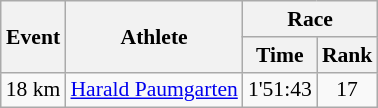<table class="wikitable" border="1" style="font-size:90%">
<tr>
<th rowspan=2>Event</th>
<th rowspan=2>Athlete</th>
<th colspan=2>Race</th>
</tr>
<tr>
<th>Time</th>
<th>Rank</th>
</tr>
<tr>
<td>18 km</td>
<td><a href='#'>Harald Paumgarten</a></td>
<td align=center>1'51:43</td>
<td align=center>17</td>
</tr>
</table>
